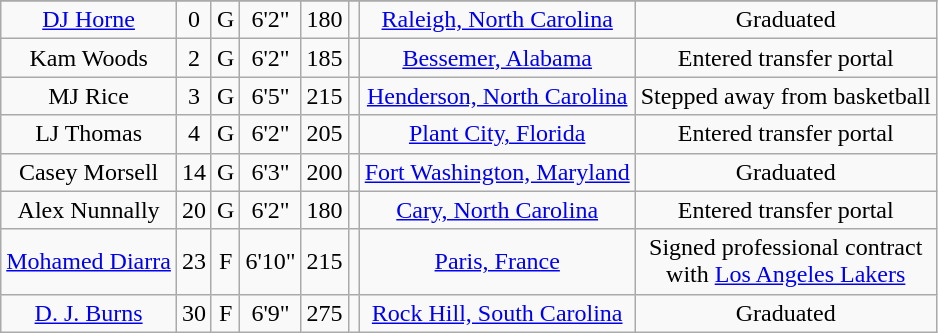<table class="wikitable sortable" border="1" style="text-align: center;">
<tr align=center>
</tr>
<tr>
<td><a href='#'>DJ Horne</a></td>
<td>0</td>
<td>G</td>
<td>6'2"</td>
<td>180</td>
<td></td>
<td><a href='#'>Raleigh, North Carolina</a></td>
<td>Graduated</td>
</tr>
<tr>
<td>Kam Woods</td>
<td>2</td>
<td>G</td>
<td>6'2"</td>
<td>185</td>
<td></td>
<td><a href='#'>Bessemer, Alabama</a></td>
<td>Entered transfer portal</td>
</tr>
<tr>
<td>MJ Rice</td>
<td>3</td>
<td>G</td>
<td>6'5"</td>
<td>215</td>
<td></td>
<td><a href='#'>Henderson, North Carolina</a></td>
<td>Stepped away from basketball</td>
</tr>
<tr>
<td>LJ Thomas</td>
<td>4</td>
<td>G</td>
<td>6'2"</td>
<td>205</td>
<td></td>
<td><a href='#'>Plant City, Florida</a></td>
<td>Entered transfer portal</td>
</tr>
<tr>
<td>Casey Morsell</td>
<td>14</td>
<td>G</td>
<td>6'3"</td>
<td>200</td>
<td></td>
<td><a href='#'>Fort Washington, Maryland</a></td>
<td>Graduated</td>
</tr>
<tr>
<td>Alex Nunnally</td>
<td>20</td>
<td>G</td>
<td>6'2"</td>
<td>180</td>
<td></td>
<td><a href='#'>Cary, North Carolina</a></td>
<td>Entered transfer portal</td>
</tr>
<tr>
<td><a href='#'>Mohamed Diarra</a></td>
<td>23</td>
<td>F</td>
<td>6'10"</td>
<td>215</td>
<td></td>
<td><a href='#'>Paris, France</a></td>
<td>Signed professional contract<br>with <a href='#'>Los Angeles Lakers</a></td>
</tr>
<tr>
<td><a href='#'>D. J. Burns</a></td>
<td>30</td>
<td>F</td>
<td>6'9"</td>
<td>275</td>
<td></td>
<td><a href='#'>Rock Hill, South Carolina</a></td>
<td>Graduated</td>
</tr>
</table>
